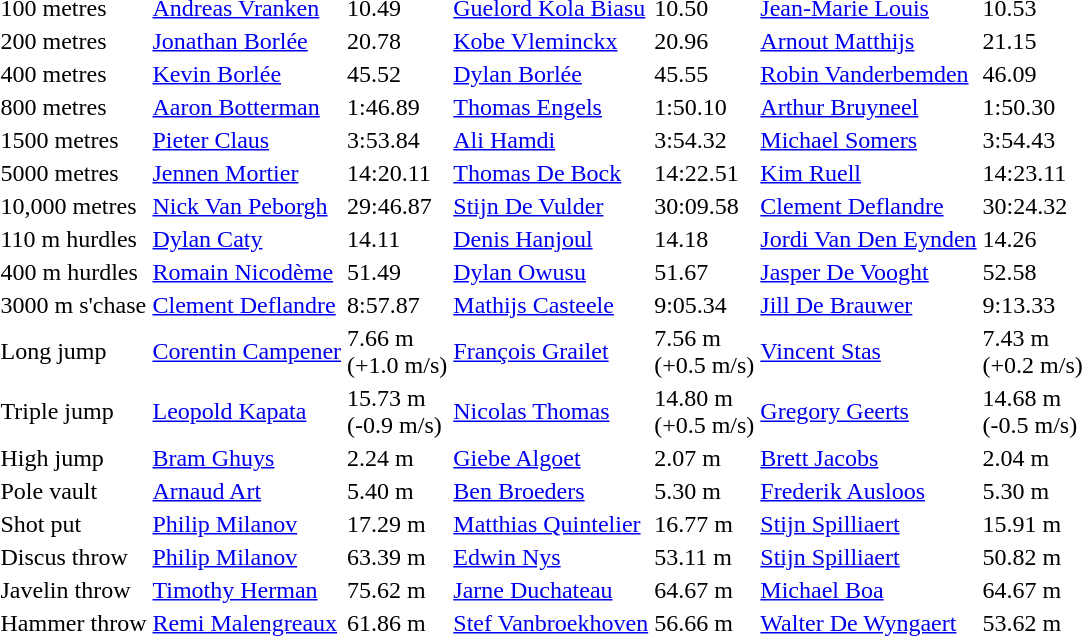<table>
<tr>
<td>100 metres</td>
<td><a href='#'>Andreas Vranken</a></td>
<td>10.49</td>
<td><a href='#'>Guelord Kola Biasu</a></td>
<td>10.50</td>
<td><a href='#'>Jean-Marie Louis</a></td>
<td>10.53</td>
</tr>
<tr>
<td>200 metres</td>
<td><a href='#'>Jonathan Borlée</a></td>
<td>20.78</td>
<td><a href='#'>Kobe Vleminckx</a></td>
<td>20.96</td>
<td><a href='#'>Arnout Matthijs</a></td>
<td>21.15</td>
</tr>
<tr>
<td>400 metres</td>
<td><a href='#'>Kevin Borlée</a></td>
<td>45.52</td>
<td><a href='#'>Dylan Borlée</a></td>
<td>45.55</td>
<td><a href='#'>Robin Vanderbemden</a></td>
<td>46.09</td>
</tr>
<tr>
<td>800 metres</td>
<td><a href='#'>Aaron Botterman</a></td>
<td>1:46.89</td>
<td><a href='#'>Thomas Engels</a></td>
<td>1:50.10</td>
<td><a href='#'>Arthur Bruyneel</a></td>
<td>1:50.30</td>
</tr>
<tr>
<td>1500 metres</td>
<td><a href='#'>Pieter Claus</a></td>
<td>3:53.84</td>
<td><a href='#'>Ali Hamdi</a></td>
<td>3:54.32</td>
<td><a href='#'>Michael Somers</a></td>
<td>3:54.43</td>
</tr>
<tr>
<td>5000 metres</td>
<td><a href='#'>Jennen Mortier</a></td>
<td>14:20.11</td>
<td><a href='#'>Thomas De Bock</a></td>
<td>14:22.51</td>
<td><a href='#'>Kim Ruell</a></td>
<td>14:23.11</td>
</tr>
<tr>
<td>10,000 metres</td>
<td><a href='#'>Nick Van Peborgh</a></td>
<td>29:46.87</td>
<td><a href='#'>Stijn De Vulder</a></td>
<td>30:09.58</td>
<td><a href='#'>Clement Deflandre</a></td>
<td>30:24.32</td>
</tr>
<tr>
<td>110 m hurdles</td>
<td><a href='#'>Dylan Caty</a></td>
<td>14.11</td>
<td><a href='#'>Denis Hanjoul</a></td>
<td>14.18</td>
<td><a href='#'>Jordi Van Den Eynden</a></td>
<td>14.26</td>
</tr>
<tr>
<td>400 m hurdles</td>
<td><a href='#'>Romain Nicodème</a></td>
<td>51.49</td>
<td><a href='#'>Dylan Owusu</a></td>
<td>51.67</td>
<td><a href='#'>Jasper De Vooght</a></td>
<td>52.58</td>
</tr>
<tr>
<td>3000 m s'chase</td>
<td><a href='#'>Clement Deflandre</a></td>
<td>8:57.87</td>
<td><a href='#'>Mathijs Casteele</a></td>
<td>9:05.34</td>
<td><a href='#'>Jill De Brauwer</a></td>
<td>9:13.33</td>
</tr>
<tr>
<td>Long jump</td>
<td><a href='#'>Corentin Campener</a></td>
<td>7.66 m<br>(+1.0 m/s)</td>
<td><a href='#'>François Grailet</a></td>
<td>7.56 m<br>(+0.5 m/s)</td>
<td><a href='#'>Vincent Stas</a></td>
<td>7.43 m<br>(+0.2 m/s)</td>
</tr>
<tr>
<td>Triple jump</td>
<td><a href='#'>Leopold Kapata</a></td>
<td>15.73 m<br>(-0.9 m/s)</td>
<td><a href='#'>Nicolas Thomas</a></td>
<td>14.80 m<br>(+0.5 m/s)</td>
<td><a href='#'>Gregory Geerts</a></td>
<td>14.68 m<br>(-0.5 m/s)</td>
</tr>
<tr>
<td>High jump</td>
<td><a href='#'>Bram Ghuys</a></td>
<td>2.24 m</td>
<td><a href='#'>Giebe Algoet</a></td>
<td>2.07 m</td>
<td><a href='#'>Brett Jacobs</a></td>
<td>2.04 m</td>
</tr>
<tr>
<td>Pole vault</td>
<td><a href='#'>Arnaud Art</a></td>
<td>5.40 m</td>
<td><a href='#'>Ben Broeders</a></td>
<td>5.30 m</td>
<td><a href='#'>Frederik Ausloos</a></td>
<td>5.30 m</td>
</tr>
<tr>
<td>Shot put</td>
<td><a href='#'>Philip Milanov</a></td>
<td>17.29 m</td>
<td><a href='#'>Matthias Quintelier</a></td>
<td>16.77 m</td>
<td><a href='#'>Stijn Spilliaert</a></td>
<td>15.91 m</td>
</tr>
<tr>
<td>Discus throw</td>
<td><a href='#'>Philip Milanov</a></td>
<td>63.39 m</td>
<td><a href='#'>Edwin Nys</a></td>
<td>53.11 m</td>
<td><a href='#'>Stijn Spilliaert</a></td>
<td>50.82 m</td>
</tr>
<tr>
<td>Javelin throw</td>
<td><a href='#'>Timothy Herman</a></td>
<td>75.62 m</td>
<td><a href='#'>Jarne Duchateau</a></td>
<td>64.67 m</td>
<td><a href='#'>Michael Boa</a></td>
<td>64.67 m</td>
</tr>
<tr>
<td>Hammer throw</td>
<td><a href='#'>Remi Malengreaux</a></td>
<td>61.86 m</td>
<td><a href='#'>Stef Vanbroekhoven</a></td>
<td>56.66 m</td>
<td><a href='#'>Walter De Wyngaert</a></td>
<td>53.62 m</td>
</tr>
</table>
